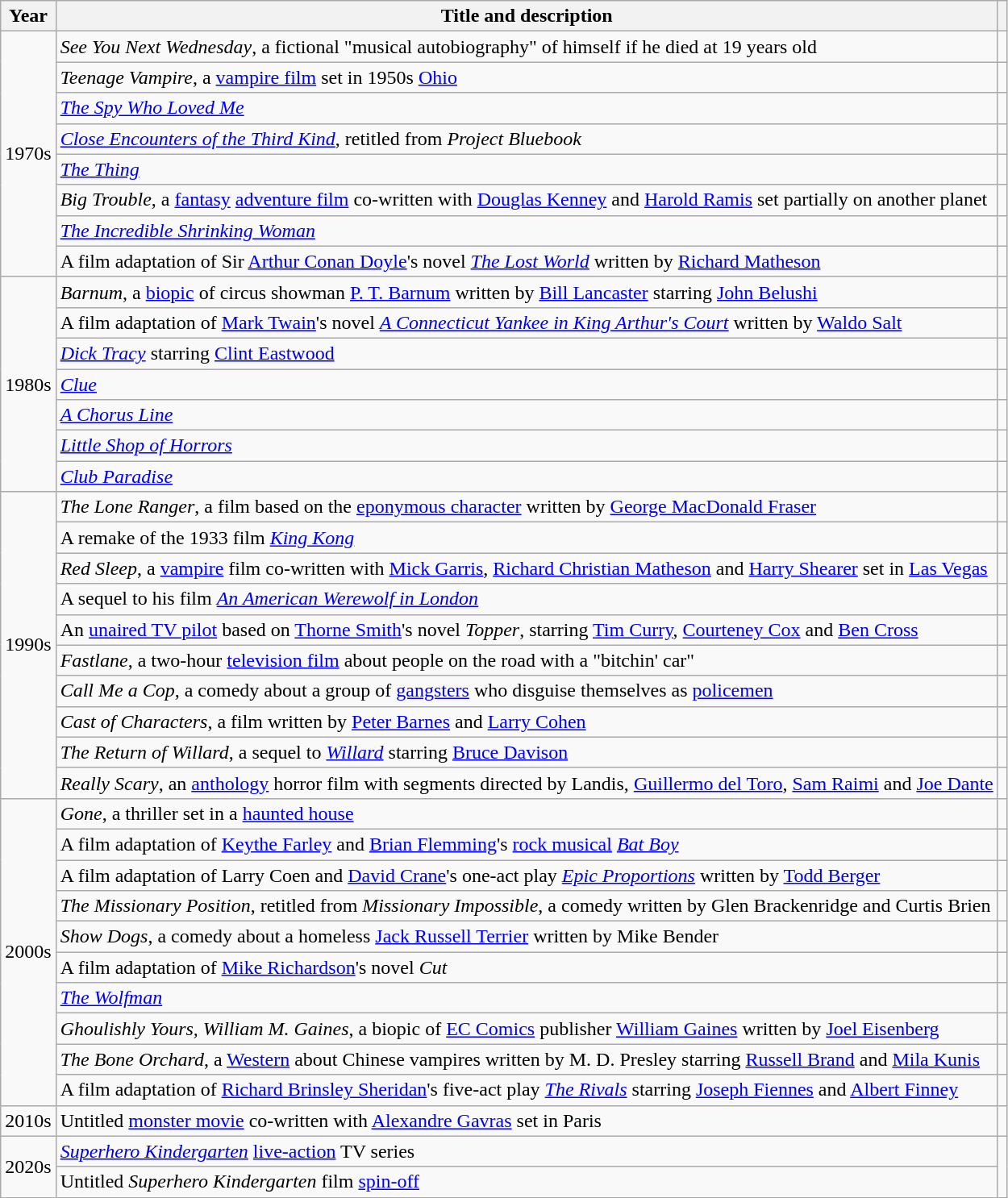<table class="wikitable plainrowheaders">
<tr>
<th scope="col">Year</th>
<th scope="col">Title and description</th>
<th scope="col"></th>
</tr>
<tr>
<td rowspan=8>1970s</td>
<td><em>See You Next Wednesday</em>, a fictional "musical autobiography" of himself if he died at 19 years old</td>
<td></td>
</tr>
<tr>
<td><em>Teenage Vampire</em>, a <a href='#'>vampire film</a> set in 1950s <a href='#'>Ohio</a></td>
<td></td>
</tr>
<tr>
<td><em><a href='#'>The Spy Who Loved Me</a></em></td>
<td></td>
</tr>
<tr>
<td><em><a href='#'>Close Encounters of the Third Kind</a></em>, retitled from <em>Project Bluebook</em></td>
<td></td>
</tr>
<tr>
<td><em><a href='#'>The Thing</a></em></td>
<td></td>
</tr>
<tr>
<td><em>Big Trouble</em>, a <a href='#'>fantasy</a> <a href='#'>adventure film</a> co-written with <a href='#'>Douglas Kenney</a> and <a href='#'>Harold Ramis</a> set partially on another planet</td>
<td></td>
</tr>
<tr>
<td><em><a href='#'>The Incredible Shrinking Woman</a></em></td>
<td></td>
</tr>
<tr>
<td>A film adaptation of Sir <a href='#'>Arthur Conan Doyle</a>'s novel <em><a href='#'>The Lost World</a></em> written by <a href='#'>Richard Matheson</a></td>
<td></td>
</tr>
<tr>
<td rowspan=7>1980s</td>
<td><em>Barnum</em>, a <a href='#'>biopic</a> of circus showman <a href='#'>P. T. Barnum</a> written by <a href='#'>Bill Lancaster</a> starring <a href='#'>John Belushi</a></td>
<td></td>
</tr>
<tr>
<td>A film adaptation of <a href='#'>Mark Twain</a>'s novel <em><a href='#'>A Connecticut Yankee in King Arthur's Court</a></em> written by <a href='#'>Waldo Salt</a></td>
<td></td>
</tr>
<tr>
<td><em><a href='#'>Dick Tracy</a></em> starring <a href='#'>Clint Eastwood</a></td>
<td></td>
</tr>
<tr>
<td><em><a href='#'>Clue</a></em></td>
<td></td>
</tr>
<tr>
<td><em><a href='#'>A Chorus Line</a></em></td>
<td></td>
</tr>
<tr>
<td><em><a href='#'>Little Shop of Horrors</a></em></td>
<td></td>
</tr>
<tr>
<td><em><a href='#'>Club Paradise</a></em></td>
<td></td>
</tr>
<tr>
<td rowspan=10>1990s</td>
<td><em>The Lone Ranger</em>, a film based on the <a href='#'>eponymous character</a> written by <a href='#'>George MacDonald Fraser</a></td>
<td></td>
</tr>
<tr>
<td>A remake of the 1933 film <em><a href='#'>King Kong</a></em></td>
<td></td>
</tr>
<tr>
<td><em>Red Sleep</em>, a <a href='#'>vampire</a> film co-written with <a href='#'>Mick Garris</a>, <a href='#'>Richard Christian Matheson</a> and <a href='#'>Harry Shearer</a> set in <a href='#'>Las Vegas</a></td>
<td></td>
</tr>
<tr>
<td>A sequel to his film <em><a href='#'>An American Werewolf in London</a></em></td>
<td></td>
</tr>
<tr>
<td>An <a href='#'>unaired TV pilot</a> based on <a href='#'>Thorne Smith</a>'s novel <em>Topper</em>, starring <a href='#'>Tim Curry</a>, <a href='#'>Courteney Cox</a> and <a href='#'>Ben Cross</a></td>
<td></td>
</tr>
<tr>
<td><em>Fastlane</em>, a two-hour <a href='#'>television film</a> about people on the road with a "bitchin' car"</td>
<td></td>
</tr>
<tr>
<td><em>Call Me a Cop</em>, a comedy about a group of <a href='#'>gangsters</a> who disguise themselves as <a href='#'>policemen</a></td>
<td></td>
</tr>
<tr>
<td><em>Cast of Characters</em>, a film written by <a href='#'>Peter Barnes</a> and <a href='#'>Larry Cohen</a></td>
<td></td>
</tr>
<tr>
<td><em>The Return of Willard</em>, a sequel to <em><a href='#'>Willard</a></em> starring <a href='#'>Bruce Davison</a></td>
<td></td>
</tr>
<tr>
<td><em>Really Scary</em>, an <a href='#'>anthology</a> horror film with segments directed by Landis, <a href='#'>Guillermo del Toro</a>, <a href='#'>Sam Raimi</a> and <a href='#'>Joe Dante</a></td>
<td></td>
</tr>
<tr>
<td rowspan=10>2000s</td>
<td><em>Gone</em>, a thriller set in a <a href='#'>haunted house</a></td>
<td></td>
</tr>
<tr>
<td>A film adaptation of <a href='#'>Keythe Farley</a> and <a href='#'>Brian Flemming</a>'s <a href='#'>rock musical</a> <em><a href='#'>Bat Boy</a></em></td>
<td></td>
</tr>
<tr>
<td>A film adaptation of Larry Coen and <a href='#'>David Crane</a>'s one-act play <em><a href='#'>Epic Proportions</a></em> written by <a href='#'>Todd Berger</a></td>
<td></td>
</tr>
<tr>
<td><em>The Missionary Position</em>, retitled from <em>Missionary Impossible</em>, a comedy written by Glen Brackenridge and Curtis Brien</td>
<td></td>
</tr>
<tr>
<td><em>Show Dogs</em>, a comedy about a homeless <a href='#'>Jack Russell Terrier</a> written by Mike Bender</td>
<td></td>
</tr>
<tr>
<td>A film adaptation of <a href='#'>Mike Richardson</a>'s novel <em>Cut</em></td>
<td></td>
</tr>
<tr>
<td><em><a href='#'>The Wolfman</a></em></td>
<td></td>
</tr>
<tr>
<td><em>Ghoulishly Yours, William M. Gaines</em>, a biopic of <a href='#'>EC Comics</a> publisher <a href='#'>William Gaines</a> written by <a href='#'>Joel Eisenberg</a></td>
<td></td>
</tr>
<tr>
<td><em>The Bone Orchard</em>, a <a href='#'>Western</a> about Chinese vampires written by M. D. Presley starring <a href='#'>Russell Brand</a> and <a href='#'>Mila Kunis</a></td>
<td></td>
</tr>
<tr>
<td>A film adaptation of <a href='#'>Richard Brinsley Sheridan</a>'s five-act play <em><a href='#'>The Rivals</a></em> starring <a href='#'>Joseph Fiennes</a> and <a href='#'>Albert Finney</a></td>
<td></td>
</tr>
<tr>
<td>2010s</td>
<td>Untitled <a href='#'>monster movie</a> co-written with <a href='#'>Alexandre Gavras</a> set in Paris</td>
<td></td>
</tr>
<tr>
<td rowspan=2>2020s</td>
<td><em><a href='#'>Superhero Kindergarten</a></em> <a href='#'>live-action</a> TV series</td>
<td rowspan=2></td>
</tr>
<tr>
<td>Untitled <em>Superhero Kindergarten</em> film <a href='#'>spin-off</a></td>
</tr>
</table>
